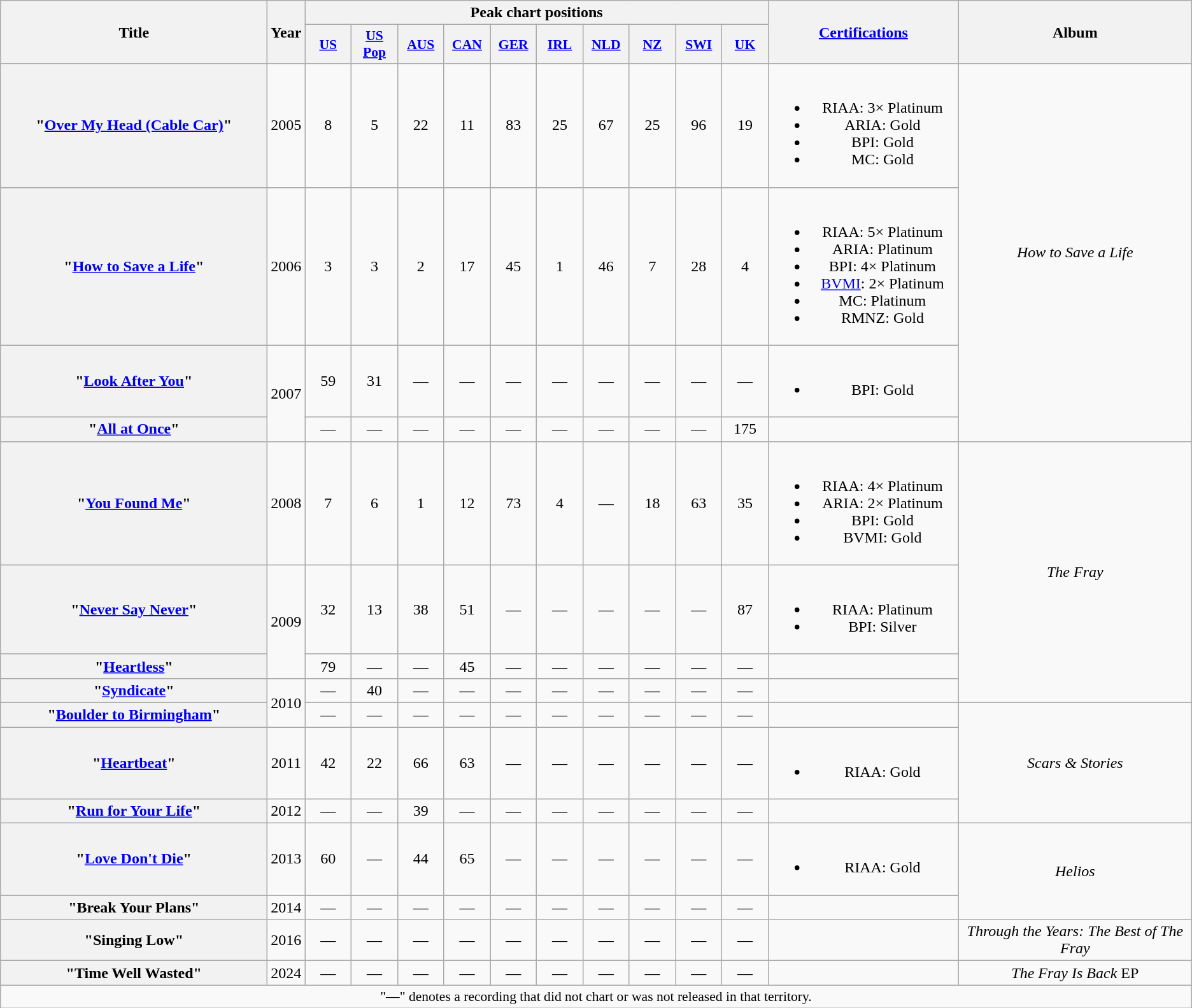<table class="wikitable plainrowheaders" style="text-align:center;">
<tr>
<th scope="col" rowspan="2" style="width:17em;">Title</th>
<th scope="col" rowspan="2">Year</th>
<th scope="col" colspan="10">Peak chart positions</th>
<th scope="col" rowspan="2" style="width:12em;"><a href='#'>Certifications</a></th>
<th scope="col" rowspan="2">Album</th>
</tr>
<tr>
<th scope="col" style="width:2.9em;font-size:90%;"><a href='#'>US</a><br></th>
<th scope="col" style="width:2.9em;font-size:90%;"><a href='#'>US<br>Pop</a><br></th>
<th scope="col" style="width:2.9em;font-size:90%;"><a href='#'>AUS</a><br></th>
<th scope="col" style="width:2.9em;font-size:90%;"><a href='#'>CAN</a><br></th>
<th scope="col" style="width:2.9em;font-size:90%;"><a href='#'>GER</a><br></th>
<th scope="col" style="width:2.9em;font-size:90%;"><a href='#'>IRL</a><br></th>
<th scope="col" style="width:2.9em;font-size:90%;"><a href='#'>NLD</a><br></th>
<th scope="col" style="width:2.9em;font-size:90%;"><a href='#'>NZ</a><br></th>
<th scope="col" style="width:2.9em;font-size:90%;"><a href='#'>SWI</a><br></th>
<th scope="col" style="width:2.9em;font-size:90%;"><a href='#'>UK</a><br></th>
</tr>
<tr>
<th scope="row">"<a href='#'>Over My Head (Cable Car)</a>"</th>
<td rowspan="1">2005</td>
<td>8</td>
<td>5</td>
<td>22</td>
<td>11</td>
<td>83</td>
<td>25</td>
<td>67</td>
<td>25</td>
<td>96</td>
<td>19</td>
<td><br><ul><li>RIAA: 3× Platinum</li><li>ARIA: Gold</li><li>BPI: Gold</li><li>MC: Gold</li></ul></td>
<td rowspan="4"><em>How to Save a Life</em></td>
</tr>
<tr>
<th scope="row">"<a href='#'>How to Save a Life</a>"</th>
<td>2006</td>
<td>3</td>
<td>3</td>
<td>2</td>
<td>17</td>
<td>45</td>
<td>1</td>
<td>46</td>
<td>7</td>
<td>28</td>
<td>4</td>
<td><br><ul><li>RIAA: 5× Platinum</li><li>ARIA: Platinum</li><li>BPI: 4× Platinum</li><li><a href='#'>BVMI</a>: 2× Platinum</li><li>MC: Platinum</li><li>RMNZ: Gold</li></ul></td>
</tr>
<tr>
<th scope="row">"<a href='#'>Look After You</a>"</th>
<td rowspan="2">2007</td>
<td>59</td>
<td>31</td>
<td>—</td>
<td>—</td>
<td>—</td>
<td>—</td>
<td>—</td>
<td>—</td>
<td>—</td>
<td>—</td>
<td><br><ul><li>BPI: Gold</li></ul></td>
</tr>
<tr>
<th scope="row">"<a href='#'>All at Once</a>"</th>
<td>—</td>
<td>—</td>
<td>—</td>
<td>—</td>
<td>—</td>
<td>—</td>
<td>—</td>
<td>—</td>
<td>—</td>
<td>175</td>
<td></td>
</tr>
<tr>
<th scope="row">"<a href='#'>You Found Me</a>"</th>
<td>2008</td>
<td>7</td>
<td>6</td>
<td>1</td>
<td>12</td>
<td>73</td>
<td>4</td>
<td>—</td>
<td>18</td>
<td>63</td>
<td>35</td>
<td><br><ul><li>RIAA: 4× Platinum</li><li>ARIA: 2× Platinum</li><li>BPI: Gold</li><li>BVMI: Gold</li></ul></td>
<td rowspan="4"><em>The Fray</em></td>
</tr>
<tr>
<th scope="row">"<a href='#'>Never Say Never</a>"</th>
<td rowspan="2">2009</td>
<td>32</td>
<td>13</td>
<td>38</td>
<td>51</td>
<td>—</td>
<td>—</td>
<td>—</td>
<td>—</td>
<td>—</td>
<td>87</td>
<td><br><ul><li>RIAA: Platinum</li><li>BPI: Silver</li></ul></td>
</tr>
<tr>
<th scope="row">"<a href='#'>Heartless</a>"</th>
<td>79</td>
<td>—</td>
<td>—</td>
<td>45</td>
<td>—</td>
<td>—</td>
<td>—</td>
<td>—</td>
<td>—</td>
<td>—</td>
<td></td>
</tr>
<tr>
<th scope="row">"<a href='#'>Syndicate</a>"</th>
<td rowspan="2">2010</td>
<td>—</td>
<td>40</td>
<td>—</td>
<td>—</td>
<td>—</td>
<td>—</td>
<td>—</td>
<td>—</td>
<td>—</td>
<td>—</td>
<td></td>
</tr>
<tr>
<th scope="row">"<a href='#'>Boulder to Birmingham</a>"<br></th>
<td>—</td>
<td>—</td>
<td>—</td>
<td>—</td>
<td>—</td>
<td>—</td>
<td>—</td>
<td>—</td>
<td>—</td>
<td>—</td>
<td></td>
<td rowspan="3"><em>Scars & Stories</em></td>
</tr>
<tr>
<th scope="row">"<a href='#'>Heartbeat</a>"</th>
<td>2011</td>
<td>42</td>
<td>22</td>
<td>66</td>
<td>63</td>
<td>—</td>
<td>—</td>
<td>—</td>
<td>—</td>
<td>—</td>
<td>—</td>
<td><br><ul><li>RIAA: Gold</li></ul></td>
</tr>
<tr>
<th scope="row">"<a href='#'>Run for Your Life</a>"</th>
<td>2012</td>
<td>—</td>
<td>—</td>
<td>39</td>
<td>—</td>
<td>—</td>
<td>—</td>
<td>—</td>
<td>—</td>
<td>—</td>
<td>—</td>
<td></td>
</tr>
<tr>
<th scope="row">"<a href='#'>Love Don't Die</a>"</th>
<td>2013</td>
<td>60</td>
<td>—</td>
<td>44</td>
<td>65</td>
<td>—</td>
<td>—</td>
<td>—</td>
<td>—</td>
<td>—</td>
<td>—</td>
<td><br><ul><li>RIAA: Gold</li></ul></td>
<td rowspan="2"><em>Helios</em></td>
</tr>
<tr>
<th scope="row">"Break Your Plans"</th>
<td>2014</td>
<td>—</td>
<td>—</td>
<td>—</td>
<td>—</td>
<td>—</td>
<td>—</td>
<td>—</td>
<td>—</td>
<td>—</td>
<td>—</td>
<td></td>
</tr>
<tr>
<th scope="row">"Singing Low"</th>
<td>2016</td>
<td>—</td>
<td>—</td>
<td>—</td>
<td>—</td>
<td>—</td>
<td>—</td>
<td>—</td>
<td>—</td>
<td>—</td>
<td>—</td>
<td></td>
<td><em>Through the Years: The Best of The Fray</em></td>
</tr>
<tr>
<th scope="row">"Time Well Wasted"</th>
<td>2024</td>
<td>—</td>
<td>—</td>
<td>—</td>
<td>—</td>
<td>—</td>
<td>—</td>
<td>—</td>
<td>—</td>
<td>—</td>
<td>—</td>
<td></td>
<td><em>The Fray Is Back</em> EP</td>
</tr>
<tr>
<td colspan="15" style="font-size:90%">"—" denotes a recording that did not chart or was not released in that territory.</td>
</tr>
</table>
